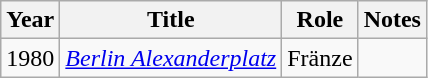<table class="wikitable sortable">
<tr>
<th>Year</th>
<th>Title</th>
<th>Role</th>
<th class="unsortable">Notes</th>
</tr>
<tr>
<td>1980</td>
<td><em><a href='#'>Berlin Alexanderplatz</a></em></td>
<td>Fränze</td>
<td></td>
</tr>
</table>
